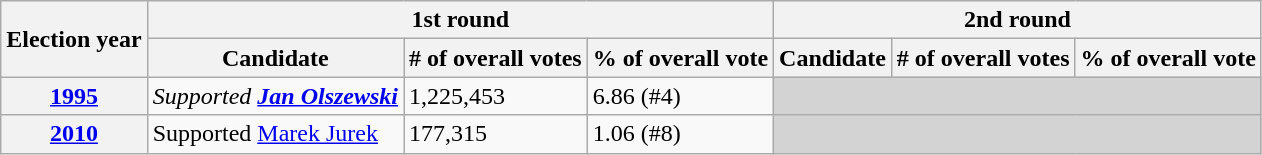<table class=wikitable>
<tr>
<th rowspan=2>Election year</th>
<th colspan=3>1st round</th>
<th colspan=3>2nd round</th>
</tr>
<tr>
<th>Candidate</th>
<th># of overall votes</th>
<th>% of overall vote</th>
<th>Candidate</th>
<th># of overall votes</th>
<th>% of overall vote</th>
</tr>
<tr>
<th><a href='#'>1995</a></th>
<td><em>Supported <strong><a href='#'>Jan Olszewski</a><strong><em></td>
<td>1,225,453</td>
<td>6.86 (#4)</td>
<td colspan=3 style="background:lightgrey;"></td>
</tr>
<tr>
<th><a href='#'>2010</a></th>
<td></em>Supported </strong><a href='#'>Marek Jurek</a></em></strong></td>
<td>177,315</td>
<td>1.06 (#8)</td>
<td colspan=3 style="background:lightgrey;"></td>
</tr>
</table>
